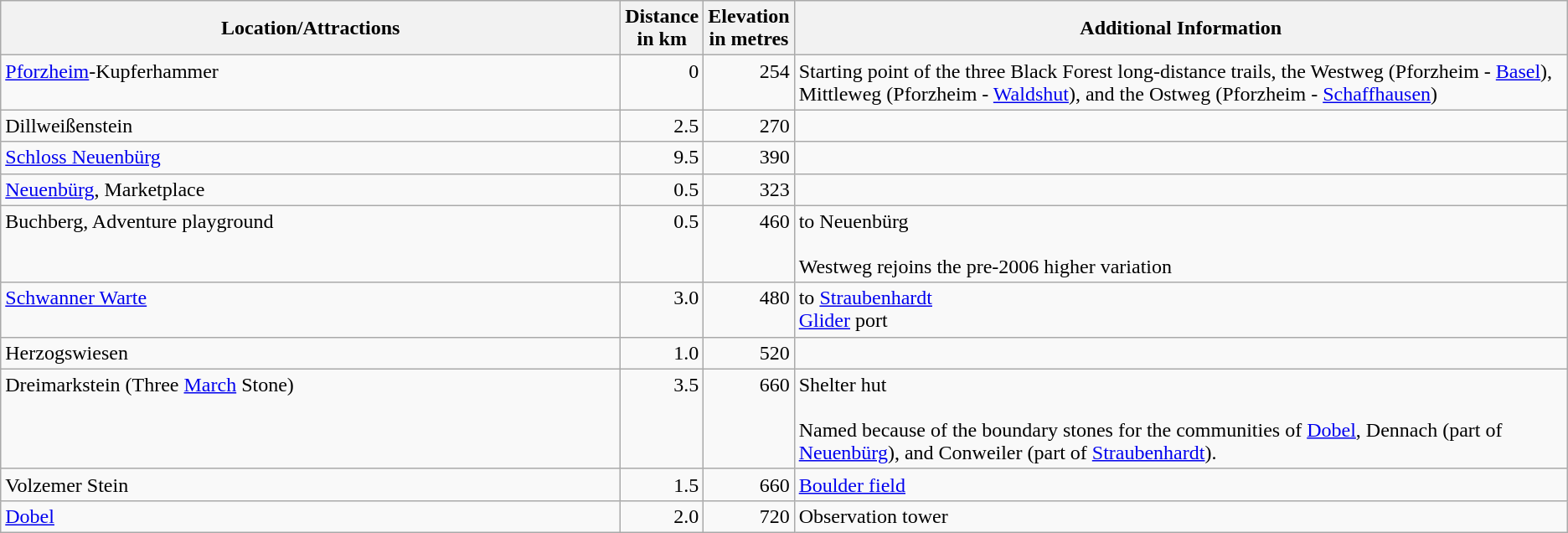<table class="wikitable">
<tr>
<th width="40%">Location/Attractions</th>
<th width="5%">Distance in km</th>
<th width="5%">Elevation in metres</th>
<th width="50%">Additional Information</th>
</tr>
<tr valign="top">
<td><a href='#'>Pforzheim</a>-Kupferhammer</td>
<td align="right">0</td>
<td align="right">254</td>
<td>Starting point of the three Black Forest long-distance trails, the Westweg (Pforzheim - <a href='#'>Basel</a>), Mittleweg (Pforzheim - <a href='#'>Waldshut</a>), and the Ostweg (Pforzheim - <a href='#'>Schaffhausen</a>)</td>
</tr>
<tr valign="top">
<td>Dillweißenstein</td>
<td align="right">2.5</td>
<td align="right">270</td>
<td></td>
</tr>
<tr valign="top">
<td><a href='#'>Schloss Neuenbürg</a></td>
<td align="right">9.5</td>
<td align="right">390</td>
<td></td>
</tr>
<tr valign="top">
<td><a href='#'>Neuenbürg</a>, Marketplace</td>
<td align="right">0.5</td>
<td align="right">323</td>
<td></td>
</tr>
<tr valign="top">
<td>Buchberg, Adventure playground</td>
<td align="right">0.5</td>
<td align="right">460</td>
<td>to Neuenbürg<br><br>Westweg rejoins the pre-2006 higher variation</td>
</tr>
<tr valign="top">
<td><a href='#'>Schwanner Warte</a></td>
<td align="right">3.0</td>
<td align="right">480</td>
<td>to <a href='#'>Straubenhardt</a> <br><a href='#'>Glider</a> port</td>
</tr>
<tr valign="top">
<td>Herzogswiesen</td>
<td align="right">1.0</td>
<td align="right">520</td>
<td></td>
</tr>
<tr valign="top">
<td>Dreimarkstein (Three <a href='#'>March</a> Stone)</td>
<td align="right">3.5</td>
<td align="right">660</td>
<td>Shelter hut <br><br>Named because of the boundary stones for the communities of <a href='#'>Dobel</a>, Dennach (part of <a href='#'>Neuenbürg</a>), and Conweiler (part of <a href='#'>Straubenhardt</a>).</td>
</tr>
<tr valign="top">
<td>Volzemer Stein</td>
<td align="right">1.5</td>
<td align="right">660</td>
<td><a href='#'>Boulder field</a></td>
</tr>
<tr valign="top">
<td><a href='#'>Dobel</a></td>
<td align="right">2.0</td>
<td align="right">720</td>
<td>Observation tower</td>
</tr>
</table>
